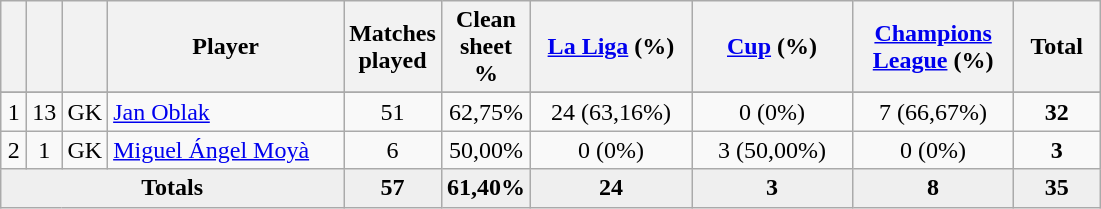<table class="wikitable sortable" style="text-align:center">
<tr>
<th width=10></th>
<th width=10></th>
<th width=10></th>
<th width=150>Player</th>
<th width=50>Matches played</th>
<th width=50>Clean sheet %</th>
<th width=100><a href='#'>La Liga</a> (%)</th>
<th width=100><a href='#'>Cup</a> (%)</th>
<th width=100><a href='#'>Champions League</a> (%)</th>
<th width=50>Total</th>
</tr>
<tr>
</tr>
<tr>
<td>1</td>
<td>13</td>
<td>GK</td>
<td align=left> <a href='#'>Jan Oblak</a></td>
<td>51</td>
<td>62,75%</td>
<td>24 (63,16%)</td>
<td>0 (0%)</td>
<td>7 (66,67%)</td>
<td><strong>32</strong></td>
</tr>
<tr>
<td>2</td>
<td>1</td>
<td>GK</td>
<td align=left> <a href='#'>Miguel Ángel Moyà</a></td>
<td>6</td>
<td>50,00%</td>
<td>0 (0%)</td>
<td>3 (50,00%)</td>
<td>0 (0%)</td>
<td><strong>3</strong></td>
</tr>
<tr bgcolor="#EFEFEF">
<td colspan="4"><strong>Totals</strong></td>
<td><strong>57</strong></td>
<td><strong>61,40%</strong></td>
<td><strong>24</strong></td>
<td><strong>3</strong></td>
<td><strong>8</strong></td>
<td><strong>35</strong></td>
</tr>
</table>
